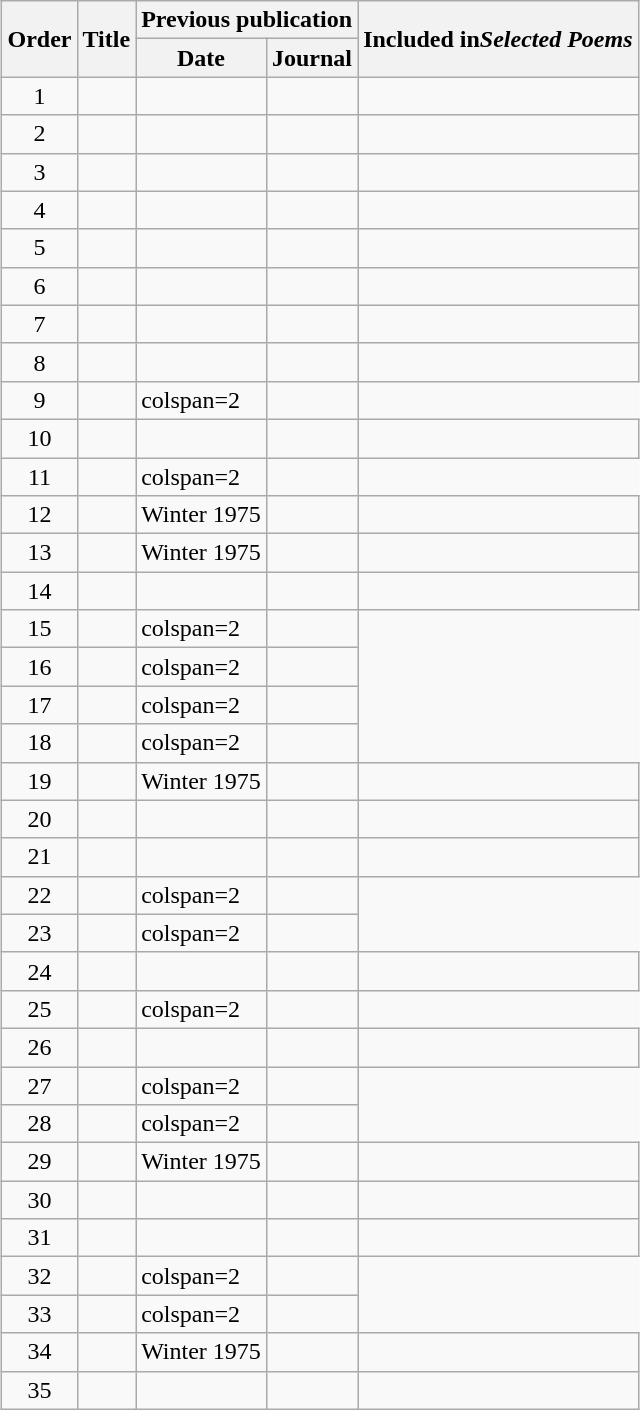<table class="sortable wikitable" style="margin-left: auto; margin-right: auto; border: none;">
<tr>
<th rowspan=2>Order</th>
<th rowspan=2>Title</th>
<th colspan=2>Previous publication</th>
<th rowspan=2>Included in<em>Selected Poems</em></th>
</tr>
<tr>
<th>Date</th>
<th>Journal</th>
</tr>
<tr>
<td align="center">1</td>
<td></td>
<td></td>
<td></td>
<td></td>
</tr>
<tr>
<td align="center">2</td>
<td></td>
<td></td>
<td></td>
<td></td>
</tr>
<tr>
<td align="center">3</td>
<td></td>
<td></td>
<td></td>
<td></td>
</tr>
<tr>
<td align="center">4</td>
<td></td>
<td></td>
<td></td>
<td></td>
</tr>
<tr>
<td align="center">5</td>
<td></td>
<td></td>
<td></td>
<td></td>
</tr>
<tr>
<td align="center">6</td>
<td></td>
<td></td>
<td></td>
<td></td>
</tr>
<tr>
<td align="center">7</td>
<td></td>
<td></td>
<td></td>
<td></td>
</tr>
<tr>
<td align="center">8</td>
<td></td>
<td></td>
<td></td>
<td></td>
</tr>
<tr>
<td align="center">9</td>
<td></td>
<td>colspan=2 </td>
<td></td>
</tr>
<tr>
<td align="center">10</td>
<td></td>
<td></td>
<td></td>
<td></td>
</tr>
<tr>
<td align="center">11</td>
<td></td>
<td>colspan=2 </td>
<td></td>
</tr>
<tr>
<td align="center">12</td>
<td></td>
<td> Winter 1975</td>
<td></td>
<td></td>
</tr>
<tr>
<td align="center">13</td>
<td></td>
<td> Winter 1975</td>
<td></td>
<td></td>
</tr>
<tr>
<td align="center">14</td>
<td></td>
<td></td>
<td></td>
<td></td>
</tr>
<tr>
<td align="center">15</td>
<td></td>
<td>colspan=2 </td>
<td></td>
</tr>
<tr>
<td align="center">16</td>
<td></td>
<td>colspan=2 </td>
<td></td>
</tr>
<tr>
<td align="center">17</td>
<td></td>
<td>colspan=2 </td>
<td></td>
</tr>
<tr>
<td align="center">18</td>
<td></td>
<td>colspan=2 </td>
<td></td>
</tr>
<tr>
<td align="center">19</td>
<td></td>
<td> Winter 1975</td>
<td></td>
<td></td>
</tr>
<tr>
<td align="center">20</td>
<td></td>
<td></td>
<td></td>
<td></td>
</tr>
<tr>
<td align="center">21</td>
<td></td>
<td></td>
<td></td>
<td></td>
</tr>
<tr>
<td align="center">22</td>
<td></td>
<td>colspan=2 </td>
<td></td>
</tr>
<tr>
<td align="center">23</td>
<td></td>
<td>colspan=2 </td>
<td></td>
</tr>
<tr>
<td align="center">24</td>
<td></td>
<td></td>
<td></td>
<td></td>
</tr>
<tr>
<td align="center">25</td>
<td></td>
<td>colspan=2 </td>
<td></td>
</tr>
<tr>
<td align="center">26</td>
<td></td>
<td></td>
<td></td>
<td></td>
</tr>
<tr>
<td align="center">27</td>
<td></td>
<td>colspan=2 </td>
<td></td>
</tr>
<tr>
<td align="center">28</td>
<td></td>
<td>colspan=2 </td>
<td></td>
</tr>
<tr>
<td align="center">29</td>
<td></td>
<td> Winter 1975</td>
<td></td>
<td></td>
</tr>
<tr>
<td align="center">30</td>
<td></td>
<td></td>
<td></td>
<td></td>
</tr>
<tr>
<td align="center">31</td>
<td></td>
<td></td>
<td></td>
<td></td>
</tr>
<tr>
<td align="center">32</td>
<td></td>
<td>colspan=2 </td>
<td></td>
</tr>
<tr>
<td align="center">33</td>
<td></td>
<td>colspan=2 </td>
<td></td>
</tr>
<tr>
<td align="center">34</td>
<td></td>
<td> Winter 1975</td>
<td></td>
<td></td>
</tr>
<tr>
<td align="center">35</td>
<td></td>
<td></td>
<td></td>
<td></td>
</tr>
</table>
